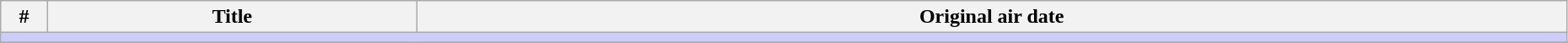<table class="wikitable" width="98%">
<tr>
<th width="3%">#</th>
<th>Title</th>
<th>Original air date</th>
</tr>
<tr>
<td colspan="3" bgcolor="#CCF"></td>
</tr>
<tr>
</tr>
</table>
